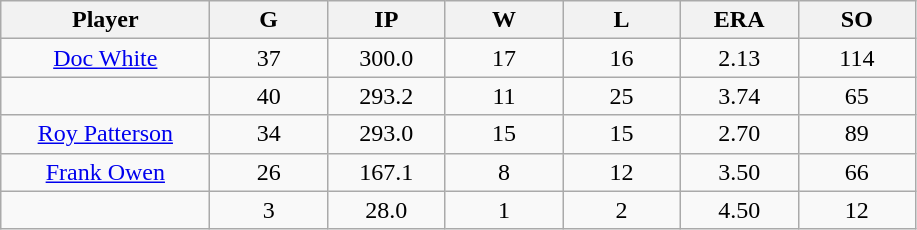<table class="wikitable sortable">
<tr>
<th bgcolor="#DDDDFF" width="16%">Player</th>
<th bgcolor="#DDDDFF" width="9%">G</th>
<th bgcolor="#DDDDFF" width="9%">IP</th>
<th bgcolor="#DDDDFF" width="9%">W</th>
<th bgcolor="#DDDDFF" width="9%">L</th>
<th bgcolor="#DDDDFF" width="9%">ERA</th>
<th bgcolor="#DDDDFF" width="9%">SO</th>
</tr>
<tr align="center">
<td><a href='#'>Doc White</a></td>
<td>37</td>
<td>300.0</td>
<td>17</td>
<td>16</td>
<td>2.13</td>
<td>114</td>
</tr>
<tr align=center>
<td></td>
<td>40</td>
<td>293.2</td>
<td>11</td>
<td>25</td>
<td>3.74</td>
<td>65</td>
</tr>
<tr align="center">
<td><a href='#'>Roy Patterson</a></td>
<td>34</td>
<td>293.0</td>
<td>15</td>
<td>15</td>
<td>2.70</td>
<td>89</td>
</tr>
<tr align=center>
<td><a href='#'>Frank Owen</a></td>
<td>26</td>
<td>167.1</td>
<td>8</td>
<td>12</td>
<td>3.50</td>
<td>66</td>
</tr>
<tr align=center>
<td></td>
<td>3</td>
<td>28.0</td>
<td>1</td>
<td>2</td>
<td>4.50</td>
<td>12</td>
</tr>
</table>
